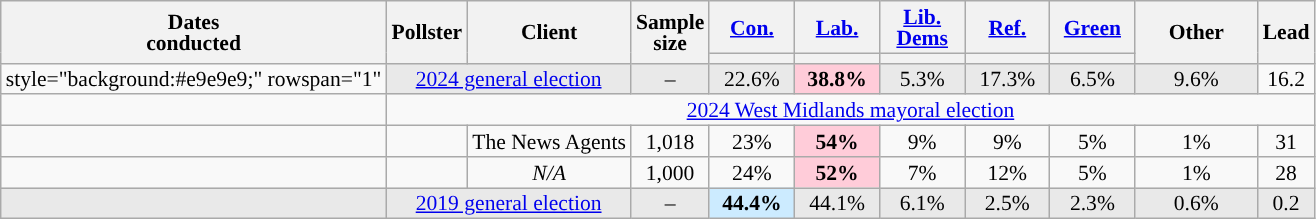<table class="wikitable sortable mw-datatable" style="text-align:center; font-size:90%; line-height:14px;">
<tr>
<th rowspan="2">Dates<br>conducted</th>
<th rowspan="2">Pollster</th>
<th rowspan="2">Client</th>
<th data-sort-type="number" rowspan="2">Sample <br>size</th>
<th class="unsortable" style="width:50px;"><a href='#'>Con.</a></th>
<th class="unsortable" style="width:50px;"><a href='#'>Lab.</a></th>
<th class="unsortable" style="width:50px;"><a href='#'>Lib. Dems</a></th>
<th class="unsortable" style="width:50px;"><a href='#'>Ref.</a></th>
<th class="unsortable" style="width:50px;"><a href='#'>Green</a></th>
<th class="unsortable" rowspan="2" style="width:75px;">Other</th>
<th data-sort-type="number" rowspan="2">Lead</th>
</tr>
<tr>
<th data-sort-type="number" style="background:"></th>
<th data-sort-type="number" style="background:"></th>
<th data-sort-type="number" style="background:"></th>
<th data-sort-type="number" style="background:"></th>
<th data-sort-type="number" style="background:"></th>
</tr>
<tr>
<td>style="background:#e9e9e9;" rowspan="1" </td>
<td style="background:#e9e9e9;" colspan="2"><a href='#'>2024 general election</a></td>
<td style="background:#e9e9e9;">–</td>
<td style="background:#e9e9e9;">22.6%</td>
<td style="background:#ffccd9;"><strong>38.8%</strong></td>
<td style="background:#e9e9e9;">5.3%</td>
<td style="background:#e9e9e9;">17.3%</td>
<td style="background:#e9e9e9;">6.5%</td>
<td style="background:#e9e9e9;">9.6%</td>
<td style="background:">16.2</td>
</tr>
<tr>
<td></td>
<td colspan="10"><a href='#'>2024 West Midlands mayoral election</a></td>
</tr>
<tr>
<td></td>
<td></td>
<td>The News Agents</td>
<td>1,018</td>
<td>23%</td>
<td style="background:#FFCCD9;"><strong>54%</strong></td>
<td>9%</td>
<td>9%</td>
<td>5%</td>
<td>1%</td>
<td style="background:">31</td>
</tr>
<tr>
<td></td>
<td></td>
<td><em>N/A</em></td>
<td>1,000</td>
<td>24%</td>
<td style="background:#FFCCD9;"><strong>52%</strong></td>
<td>7%</td>
<td>12%</td>
<td>5%</td>
<td>1%</td>
<td style="background:">28</td>
</tr>
<tr style="background:#e9e9e9;">
<td></td>
<td colspan="2"><a href='#'>2019 general election</a></td>
<td>–</td>
<td style="background:#CCEBFF;"><strong>44.4%</strong></td>
<td>44.1%</td>
<td>6.1%</td>
<td>2.5%</td>
<td>2.3%</td>
<td>0.6%</td>
<td style="background:">0.2</td>
</tr>
</table>
